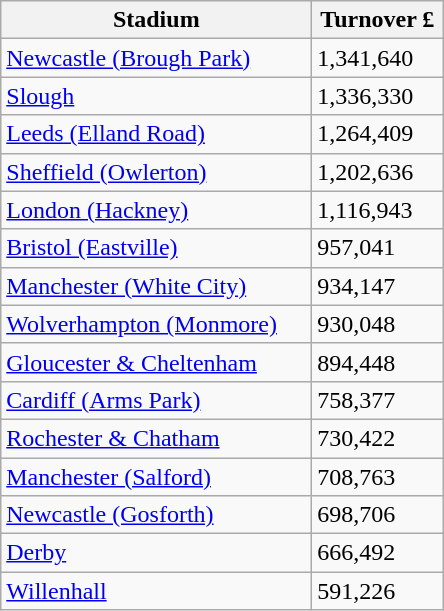<table class="wikitable">
<tr>
<th width=200>Stadium</th>
<th width=80>Turnover £</th>
</tr>
<tr>
<td><a href='#'>Newcastle (Brough Park)</a></td>
<td>1,341,640</td>
</tr>
<tr>
<td><a href='#'>Slough</a></td>
<td>1,336,330</td>
</tr>
<tr>
<td><a href='#'>Leeds (Elland Road)</a></td>
<td>1,264,409</td>
</tr>
<tr>
<td><a href='#'>Sheffield (Owlerton)</a></td>
<td>1,202,636</td>
</tr>
<tr>
<td><a href='#'>London (Hackney)</a></td>
<td>1,116,943</td>
</tr>
<tr>
<td><a href='#'>Bristol (Eastville)</a></td>
<td>957,041</td>
</tr>
<tr>
<td><a href='#'>Manchester (White City)</a></td>
<td>934,147</td>
</tr>
<tr>
<td><a href='#'>Wolverhampton (Monmore)</a></td>
<td>930,048</td>
</tr>
<tr>
<td><a href='#'>Gloucester & Cheltenham</a></td>
<td>894,448</td>
</tr>
<tr>
<td><a href='#'>Cardiff (Arms Park)</a></td>
<td>758,377</td>
</tr>
<tr>
<td><a href='#'>Rochester & Chatham</a></td>
<td>730,422</td>
</tr>
<tr>
<td><a href='#'>Manchester (Salford)</a></td>
<td>708,763</td>
</tr>
<tr>
<td><a href='#'>Newcastle (Gosforth)</a></td>
<td>698,706</td>
</tr>
<tr>
<td><a href='#'>Derby</a></td>
<td>666,492</td>
</tr>
<tr>
<td><a href='#'>Willenhall</a></td>
<td>591,226</td>
</tr>
</table>
